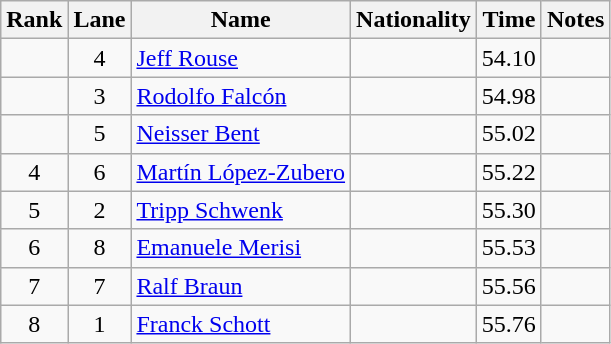<table class="wikitable sortable" style="text-align:center">
<tr>
<th>Rank</th>
<th>Lane</th>
<th>Name</th>
<th>Nationality</th>
<th>Time</th>
<th>Notes</th>
</tr>
<tr>
<td></td>
<td>4</td>
<td align=left><a href='#'>Jeff Rouse</a></td>
<td align=left></td>
<td>54.10</td>
<td></td>
</tr>
<tr>
<td></td>
<td>3</td>
<td align=left><a href='#'>Rodolfo Falcón</a></td>
<td align=left></td>
<td>54.98</td>
<td></td>
</tr>
<tr>
<td></td>
<td>5</td>
<td align=left><a href='#'>Neisser Bent</a></td>
<td align=left></td>
<td>55.02</td>
<td></td>
</tr>
<tr>
<td>4</td>
<td>6</td>
<td align=left><a href='#'>Martín López-Zubero</a></td>
<td align=left></td>
<td>55.22</td>
<td></td>
</tr>
<tr>
<td>5</td>
<td>2</td>
<td align=left><a href='#'>Tripp Schwenk</a></td>
<td align=left></td>
<td>55.30</td>
<td></td>
</tr>
<tr>
<td>6</td>
<td>8</td>
<td align=left><a href='#'>Emanuele Merisi</a></td>
<td align=left></td>
<td>55.53</td>
<td></td>
</tr>
<tr>
<td>7</td>
<td>7</td>
<td align=left><a href='#'>Ralf Braun</a></td>
<td align=left></td>
<td>55.56</td>
<td></td>
</tr>
<tr>
<td>8</td>
<td>1</td>
<td align=left><a href='#'>Franck Schott</a></td>
<td align=left></td>
<td>55.76</td>
<td></td>
</tr>
</table>
